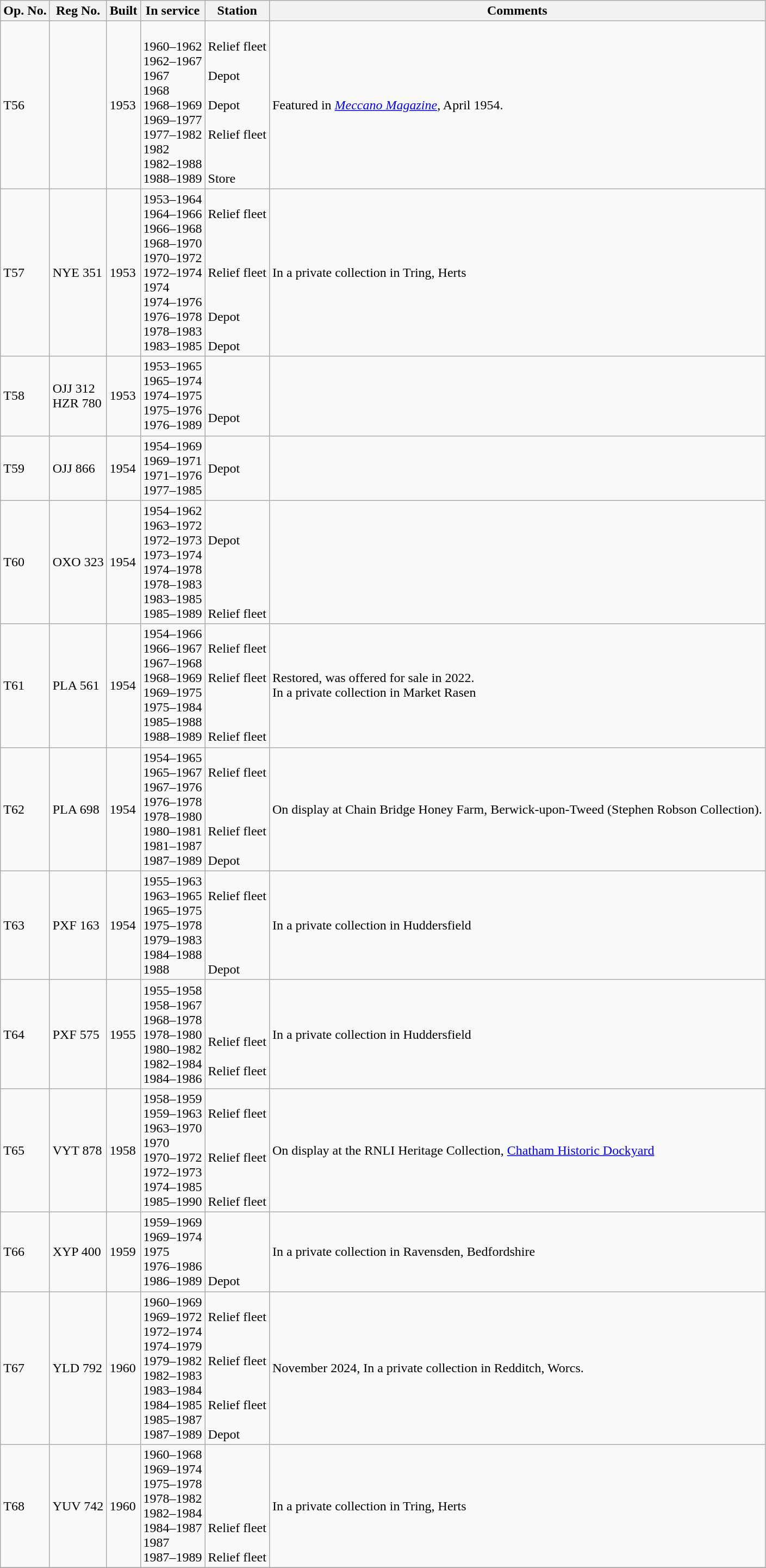<table class="wikitable">
<tr>
<th>Op. No.</th>
<th>Reg No.</th>
<th>Built</th>
<th>In service</th>
<th>Station</th>
<th>Comments</th>
</tr>
<tr>
<td>T56</td>
<td></td>
<td>1953</td>
<td><br>1960–1962<br>1962–1967<br>1967<br>1968<br>1968–1969<br>1969–1977<br>1977–1982<br>1982<br>1982–1988<br>1988–1989</td>
<td><br>Relief fleet<br><br>Depot<br><br>Depot<br><br>Relief fleet<br><br><br>Store</td>
<td>Featured in <em><a href='#'>Meccano Magazine</a></em>, April 1954.</td>
</tr>
<tr>
<td>T57</td>
<td>NYE 351</td>
<td>1953</td>
<td>1953–1964<br>1964–1966<br>1966–1968<br>1968–1970<br>1970–1972<br>1972–1974<br>1974<br>1974–1976<br>1976–1978<br>1978–1983<br>1983–1985</td>
<td><br>Relief fleet<br><br><br><br>Relief fleet<br><br><br>Depot<br><br>Depot<br></td>
<td>In a private collection in Tring, Herts</td>
</tr>
<tr>
<td>T58</td>
<td>OJJ 312<br>HZR 780</td>
<td>1953</td>
<td>1953–1965<br>1965–1974<br>1974–1975<br>1975–1976<br>1976–1989</td>
<td><br><br><br>Depot<br></td>
<td></td>
</tr>
<tr>
<td>T59</td>
<td>OJJ 866</td>
<td>1954</td>
<td>1954–1969<br>1969–1971<br>1971–1976<br>1977–1985</td>
<td><br>Depot<br><br></td>
<td></td>
</tr>
<tr>
<td>T60</td>
<td>OXO 323</td>
<td>1954</td>
<td>1954–1962<br>1963–1972<br>1972–1973<br>1973–1974<br>1974–1978<br>1978–1983<br>1983–1985<br>1985–1989</td>
<td><br><br>Depot<br><br><br><br><br>Relief fleet</td>
<td></td>
</tr>
<tr>
<td>T61</td>
<td>PLA 561</td>
<td>1954</td>
<td>1954–1966<br>1966–1967<br>1967–1968<br>1968–1969<br>1969–1975<br>1975–1984<br>1985–1988<br>1988–1989</td>
<td><br>Relief fleet<br><br>Relief fleet<br><br><br><br>Relief fleet<br></td>
<td>Restored, was offered for sale in 2022.<br>In a private collection in Market Rasen</td>
</tr>
<tr>
<td>T62</td>
<td>PLA 698</td>
<td>1954</td>
<td>1954–1965<br>1965–1967<br>1967–1976<br>1976–1978<br>1978–1980<br>1980–1981<br>1981–1987<br>1987–1989</td>
<td><br>Relief fleet<br><br><br><br>Relief fleet<br><br>Depot</td>
<td>On display at Chain Bridge Honey Farm, Berwick-upon-Tweed (Stephen Robson Collection).</td>
</tr>
<tr>
<td>T63</td>
<td>PXF 163</td>
<td>1954</td>
<td>1955–1963<br>1963–1965<br>1965–1975<br>1975–1978<br>1979–1983<br>1984–1988<br>1988</td>
<td><br>Relief fleet<br><br><br><br><br>Depot</td>
<td>In a private collection in Huddersfield</td>
</tr>
<tr>
<td>T64</td>
<td>PXF 575</td>
<td>1955</td>
<td>1955–1958<br>1958–1967<br>1968–1978<br>1978–1980<br>1980–1982<br>1982–1984<br>1984–1986</td>
<td><br><br><br>Relief fleet<br><br>Relief fleet<br></td>
<td>In a private collection in Huddersfield</td>
</tr>
<tr>
<td>T65</td>
<td>VYT 878</td>
<td>1958</td>
<td>1958–1959<br>1959–1963<br>1963–1970<br>1970<br>1970–1972<br>1972–1973<br>1974–1985<br>1985–1990</td>
<td><br>Relief fleet<br><br><br>Relief fleet<br><br><br>Relief fleet<br></td>
<td>On display at the RNLI Heritage Collection, <a href='#'>Chatham Historic Dockyard</a></td>
</tr>
<tr>
<td>T66</td>
<td>XYP 400</td>
<td>1959</td>
<td>1959–1969<br>1969–1974<br>1975<br>1976–1986<br>1986–1989<br></td>
<td><br><br><br><br>Depot</td>
<td>In a private collection in Ravensden, Bedfordshire</td>
</tr>
<tr>
<td>T67</td>
<td>YLD 792</td>
<td>1960</td>
<td>1960–1969<br>1969–1972<br>1972–1974<br>1974–1979<br>1979–1982<br>1982–1983<br>1983–1984<br>1984–1985<br>1985–1987<br>1987–1989</td>
<td><br>Relief fleet<br><br><br>Relief fleet<br><br><br>Relief fleet<br><br>Depot</td>
<td>November 2024, In a private collection in Redditch, Worcs.</td>
</tr>
<tr>
<td>T68</td>
<td>YUV 742</td>
<td>1960</td>
<td>1960–1968<br>1969–1974<br>1975–1978<br>1978–1982<br>1982–1984<br>1984–1987<br>1987<br>1987–1989</td>
<td><br><br><br><br><br>Relief fleet<br><br>Relief fleet</td>
<td>In a private collection in Tring, Herts</td>
</tr>
<tr>
</tr>
</table>
